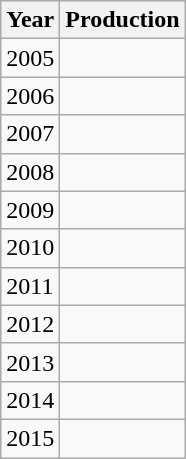<table class="wikitable">
<tr>
<th>Year</th>
<th>Production</th>
</tr>
<tr>
<td>2005</td>
<td></td>
</tr>
<tr>
<td>2006</td>
<td></td>
</tr>
<tr>
<td>2007</td>
<td></td>
</tr>
<tr>
<td>2008</td>
<td></td>
</tr>
<tr>
<td>2009</td>
<td></td>
</tr>
<tr>
<td>2010</td>
<td></td>
</tr>
<tr>
<td>2011</td>
<td></td>
</tr>
<tr>
<td>2012</td>
<td></td>
</tr>
<tr>
<td>2013</td>
<td></td>
</tr>
<tr>
<td>2014</td>
<td></td>
</tr>
<tr>
<td>2015</td>
<td></td>
</tr>
</table>
